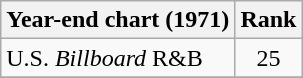<table class="wikitable">
<tr>
<th>Year-end chart (1971)</th>
<th>Rank</th>
</tr>
<tr>
<td>U.S. <em>Billboard</em> R&B</td>
<td style="text-align:center;">25</td>
</tr>
<tr>
</tr>
</table>
